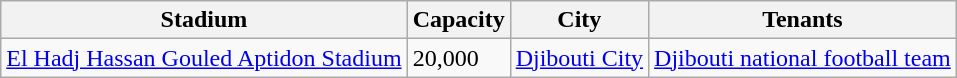<table class="wikitable sortable">
<tr>
<th>Stadium</th>
<th>Capacity</th>
<th>City</th>
<th>Tenants</th>
</tr>
<tr>
<td><a href='#'>El Hadj Hassan Gouled Aptidon Stadium</a></td>
<td>20,000</td>
<td><a href='#'>Djibouti City</a></td>
<td><a href='#'>Djibouti national football team</a></td>
</tr>
</table>
